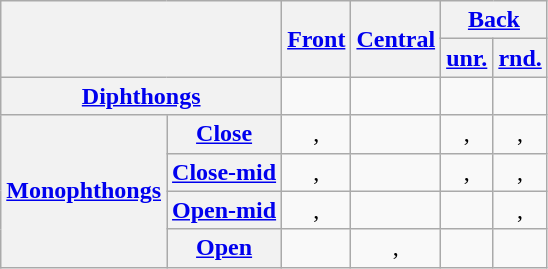<table class="wikitable" style="text-align:center">
<tr>
<th colspan=2 rowspan=2></th>
<th rowspan=2><a href='#'>Front</a></th>
<th rowspan=2><a href='#'>Central</a></th>
<th colspan=2><a href='#'>Back</a></th>
</tr>
<tr>
<th><a href='#'>unr.</a></th>
<th><a href='#'>rnd.</a></th>
</tr>
<tr>
<th colspan=2><a href='#'>Diphthongs</a></th>
<td></td>
<td></td>
<td></td>
<td></td>
</tr>
<tr>
<th rowspan=4><a href='#'>Monophthongs</a></th>
<th><a href='#'>Close</a></th>
<td>, </td>
<td></td>
<td>, </td>
<td>, </td>
</tr>
<tr>
<th><a href='#'>Close-mid</a></th>
<td>, </td>
<td></td>
<td>, </td>
<td>, </td>
</tr>
<tr>
<th><a href='#'>Open-mid</a></th>
<td>, </td>
<td></td>
<td></td>
<td>, </td>
</tr>
<tr>
<th><a href='#'>Open</a></th>
<td></td>
<td>, </td>
<td></td>
<td></td>
</tr>
</table>
